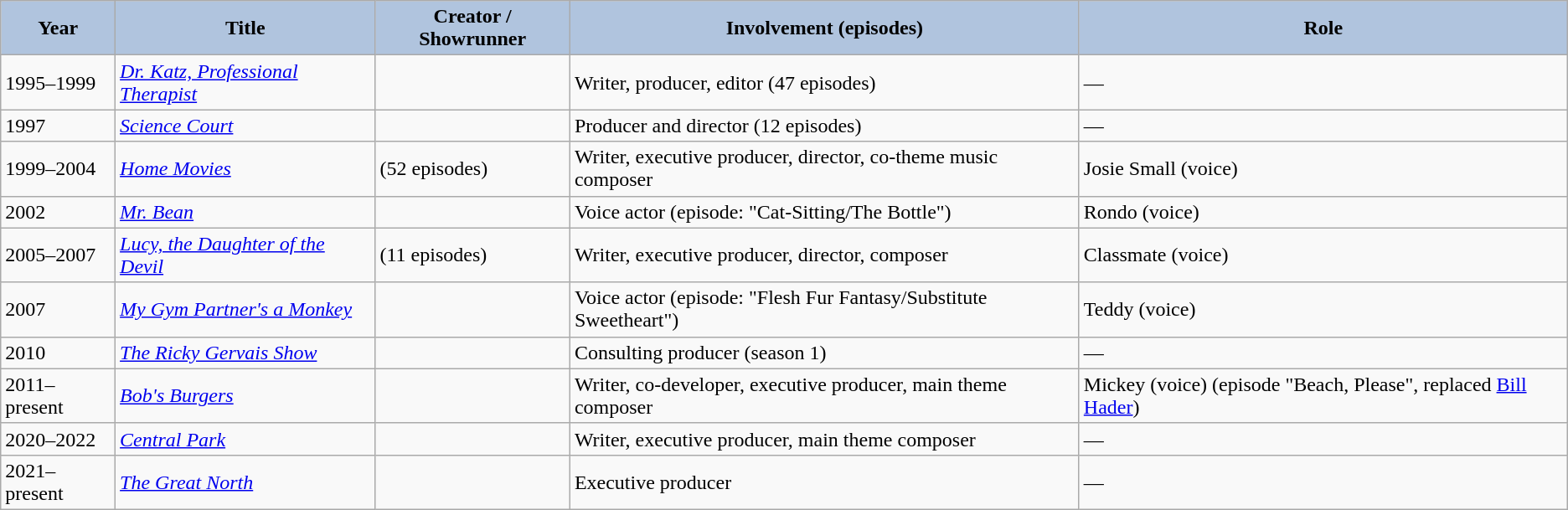<table class="wikitable">
<tr style="text-align:center;">
<th scope="col" style="background:#B0C4DE;">Year</th>
<th scope="col" style="background:#B0C4DE;">Title</th>
<th scope="col" style="background:#B0C4DE;">Creator / Showrunner</th>
<th scope="col" style="background:#B0C4DE;">Involvement (episodes)</th>
<th scope="col" style="background:#B0C4DE;">Role</th>
</tr>
<tr>
<td>1995–1999</td>
<td scope="row"><em><a href='#'>Dr. Katz, Professional Therapist</a></em></td>
<td></td>
<td>Writer, producer, editor (47 episodes)</td>
<td>—</td>
</tr>
<tr>
<td>1997</td>
<td scope="row"><em><a href='#'>Science Court</a></em></td>
<td></td>
<td>Producer and director (12 episodes)</td>
<td>—</td>
</tr>
<tr>
<td>1999–2004</td>
<td scope="row"><em><a href='#'>Home Movies</a></em></td>
<td> (52 episodes)</td>
<td>Writer, executive producer, director, co-theme music composer</td>
<td>Josie Small (voice)</td>
</tr>
<tr>
<td>2002</td>
<td scope="row"><em><a href='#'>Mr. Bean</a></em></td>
<td></td>
<td>Voice actor (episode: "Cat-Sitting/The Bottle")</td>
<td>Rondo (voice)</td>
</tr>
<tr>
<td>2005–2007</td>
<td scope="row"><em><a href='#'>Lucy, the Daughter of the Devil</a></em></td>
<td> (11 episodes)</td>
<td>Writer, executive producer, director, composer</td>
<td>Classmate (voice)</td>
</tr>
<tr>
<td>2007</td>
<td scope="row"><em><a href='#'>My Gym Partner's a Monkey</a></em></td>
<td></td>
<td>Voice actor (episode: "Flesh Fur Fantasy/Substitute Sweetheart")</td>
<td>Teddy (voice)</td>
</tr>
<tr>
<td>2010</td>
<td scope="row"><em><a href='#'>The Ricky Gervais Show</a></em></td>
<td></td>
<td>Consulting producer (season 1)</td>
<td>—</td>
</tr>
<tr>
<td>2011–present</td>
<td scope="row"><em><a href='#'>Bob's Burgers</a></em></td>
<td></td>
<td>Writer, co-developer, executive producer, main theme composer</td>
<td>Mickey (voice) (episode "Beach, Please", replaced <a href='#'>Bill Hader</a>)</td>
</tr>
<tr>
<td>2020–2022</td>
<td scope="row"><em><a href='#'>Central Park</a></em></td>
<td></td>
<td>Writer, executive producer, main theme composer</td>
<td>—</td>
</tr>
<tr>
<td>2021–present</td>
<td scope="row"><em><a href='#'>The Great North</a></em></td>
<td></td>
<td>Executive producer</td>
<td>—</td>
</tr>
</table>
